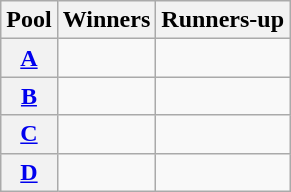<table class=wikitable>
<tr>
<th>Pool</th>
<th>Winners</th>
<th>Runners-up</th>
</tr>
<tr>
<th><a href='#'>A</a></th>
<td></td>
<td></td>
</tr>
<tr>
<th><a href='#'>B</a></th>
<td></td>
<td></td>
</tr>
<tr>
<th><a href='#'>C</a></th>
<td></td>
<td></td>
</tr>
<tr>
<th><a href='#'>D</a></th>
<td></td>
<td></td>
</tr>
</table>
